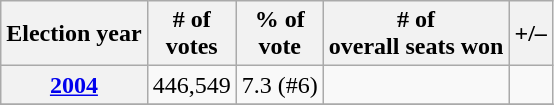<table class=wikitable>
<tr>
<th>Election year</th>
<th># of<br>votes</th>
<th>% of<br>vote</th>
<th># of<br>overall seats won</th>
<th>+/–</th>
</tr>
<tr>
<th><a href='#'>2004</a></th>
<td>446,549</td>
<td>7.3 (#6)</td>
<td></td>
<td></td>
</tr>
<tr>
</tr>
</table>
